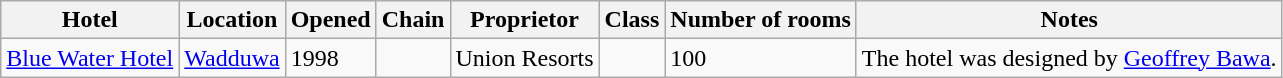<table class="wikitable sortable">
<tr>
<th>Hotel</th>
<th>Location</th>
<th>Opened</th>
<th>Chain</th>
<th>Proprietor</th>
<th>Class</th>
<th>Number of rooms</th>
<th class="unsortable">Notes</th>
</tr>
<tr>
<td><a href='#'>Blue Water Hotel</a><br></td>
<td><a href='#'>Wadduwa</a></td>
<td>1998</td>
<td></td>
<td>Union Resorts</td>
<td></td>
<td>100</td>
<td>The hotel was designed by <a href='#'>Geoffrey Bawa</a>.</td>
</tr>
</table>
